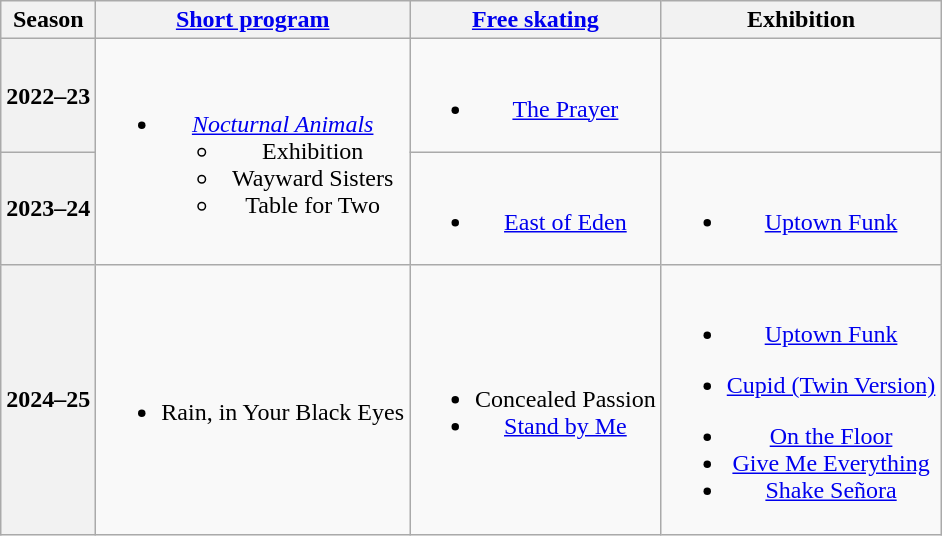<table class="wikitable" style="text-align:center">
<tr>
<th>Season</th>
<th><a href='#'>Short program</a></th>
<th><a href='#'>Free skating</a></th>
<th>Exhibition</th>
</tr>
<tr>
<th>2022–23 <br> </th>
<td rowspan=2><br><ul><li><em><a href='#'>Nocturnal Animals</a></em><ul><li>Exhibition</li><li>Wayward Sisters</li><li>Table for Two <br> </li></ul></li></ul></td>
<td><br><ul><li><a href='#'>The Prayer</a> <br> </li></ul></td>
<td></td>
</tr>
<tr>
<th>2023–24 <br> </th>
<td><br><ul><li><a href='#'>East of Eden</a> <br> </li></ul></td>
<td><br><ul><li><a href='#'>Uptown Funk</a> <br></li></ul></td>
</tr>
<tr>
<th>2024–25 <br> </th>
<td><br><ul><li>Rain, in Your Black Eyes <br> </li></ul></td>
<td><br><ul><li>Concealed Passion <br></li><li><a href='#'>Stand by Me</a> <br> </li></ul></td>
<td><br><ul><li><a href='#'>Uptown Funk</a> <br></li></ul><ul><li><a href='#'>Cupid (Twin Version)</a> <br> </li></ul><ul><li><a href='#'>On the Floor</a> <br> </li><li><a href='#'>Give Me Everything</a> <br> </li><li><a href='#'>Shake Señora</a> <br> </li></ul></td>
</tr>
</table>
